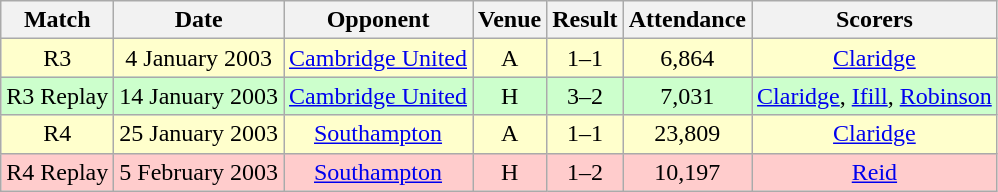<table class="wikitable" style="font-size:100%; text-align:center">
<tr>
<th>Match</th>
<th>Date</th>
<th>Opponent</th>
<th>Venue</th>
<th>Result</th>
<th>Attendance</th>
<th>Scorers</th>
</tr>
<tr style="background: #FFFFCC;">
<td>R3</td>
<td>4 January 2003</td>
<td><a href='#'>Cambridge United</a></td>
<td>A</td>
<td>1–1</td>
<td>6,864</td>
<td><a href='#'>Claridge</a></td>
</tr>
<tr style="background: #CCFFCC;">
<td>R3 Replay</td>
<td>14 January 2003</td>
<td><a href='#'>Cambridge United</a></td>
<td>H</td>
<td>3–2</td>
<td>7,031</td>
<td><a href='#'>Claridge</a>, <a href='#'>Ifill</a>, <a href='#'>Robinson</a></td>
</tr>
<tr style="background: #FFFFCC;">
<td>R4</td>
<td>25 January 2003</td>
<td><a href='#'>Southampton</a></td>
<td>A</td>
<td>1–1</td>
<td>23,809</td>
<td><a href='#'>Claridge</a></td>
</tr>
<tr style="background: #FFCCCC;">
<td>R4 Replay</td>
<td>5 February 2003</td>
<td><a href='#'>Southampton</a></td>
<td>H</td>
<td>1–2</td>
<td>10,197</td>
<td><a href='#'>Reid</a></td>
</tr>
</table>
